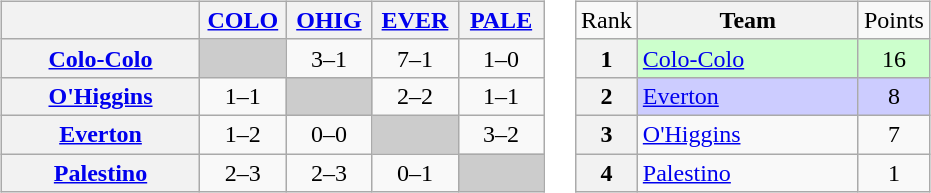<table>
<tr>
<td><br><table class="wikitable" style="text-align:center">
<tr>
<th width="125"> </th>
<th width="50"><a href='#'>COLO</a></th>
<th width="50"><a href='#'>OHIG</a></th>
<th width="50"><a href='#'>EVER</a></th>
<th width="50"><a href='#'>PALE</a></th>
</tr>
<tr>
<th><a href='#'>Colo-Colo</a></th>
<td bgcolor="#CCCCCC"></td>
<td>3–1</td>
<td>7–1</td>
<td>1–0</td>
</tr>
<tr>
<th><a href='#'>O'Higgins</a></th>
<td>1–1</td>
<td bgcolor="#CCCCCC"></td>
<td>2–2</td>
<td>1–1</td>
</tr>
<tr>
<th><a href='#'>Everton</a></th>
<td>1–2</td>
<td>0–0</td>
<td bgcolor="#CCCCCC"></td>
<td>3–2</td>
</tr>
<tr>
<th><a href='#'>Palestino</a></th>
<td>2–3</td>
<td>2–3</td>
<td>0–1</td>
<td bgcolor="#CCCCCC"></td>
</tr>
</table>
</td>
<td><br><table class="wikitable" style="text-align: center;">
<tr>
<td>Rank</td>
<th width=140>Team</th>
<td>Points</td>
</tr>
<tr bgcolor="#ccffcc">
<th>1</th>
<td style="text-align: left;"><a href='#'>Colo-Colo</a></td>
<td>16</td>
</tr>
<tr bgcolor=#ccccff>
<th>2</th>
<td style="text-align: left;"><a href='#'>Everton</a></td>
<td>8</td>
</tr>
<tr>
<th>3</th>
<td style="text-align: left;"><a href='#'>O'Higgins</a></td>
<td>7</td>
</tr>
<tr>
<th>4</th>
<td style="text-align: left;"><a href='#'>Palestino</a></td>
<td>1</td>
</tr>
</table>
</td>
</tr>
</table>
